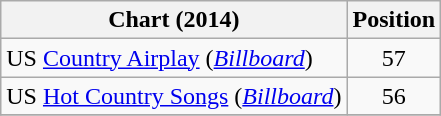<table class="wikitable sortable">
<tr>
<th scope="col">Chart (2014)</th>
<th scope="col">Position</th>
</tr>
<tr>
<td>US <a href='#'>Country Airplay</a> (<em><a href='#'>Billboard</a></em>)</td>
<td align="center">57</td>
</tr>
<tr>
<td>US <a href='#'>Hot Country Songs</a> (<em><a href='#'>Billboard</a></em>)</td>
<td align="center">56</td>
</tr>
<tr>
</tr>
</table>
